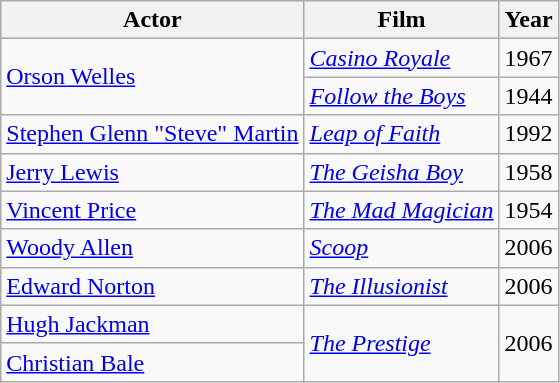<table class="wikitable">
<tr>
<th>Actor</th>
<th>Film</th>
<th>Year</th>
</tr>
<tr>
<td rowspan="2"><a href='#'>Orson Welles</a></td>
<td><em><a href='#'>Casino Royale</a></em></td>
<td>1967</td>
</tr>
<tr>
<td><em><a href='#'>Follow the Boys</a></em></td>
<td>1944</td>
</tr>
<tr>
<td><a href='#'>Stephen Glenn "Steve" Martin</a></td>
<td><em><a href='#'>Leap of Faith</a></em></td>
<td>1992</td>
</tr>
<tr>
<td><a href='#'>Jerry Lewis</a></td>
<td><em><a href='#'>The Geisha Boy</a></em></td>
<td>1958</td>
</tr>
<tr>
<td><a href='#'>Vincent Price</a></td>
<td><em><a href='#'>The Mad Magician</a></em></td>
<td>1954</td>
</tr>
<tr>
<td><a href='#'>Woody Allen</a></td>
<td><em><a href='#'>Scoop</a></em></td>
<td>2006</td>
</tr>
<tr>
<td><a href='#'>Edward Norton</a></td>
<td><em><a href='#'>The Illusionist</a></em></td>
<td>2006</td>
</tr>
<tr>
<td><a href='#'>Hugh Jackman</a></td>
<td rowspan="2"><em><a href='#'>The Prestige</a></em></td>
<td rowspan="2">2006</td>
</tr>
<tr>
<td><a href='#'>Christian Bale</a></td>
</tr>
</table>
